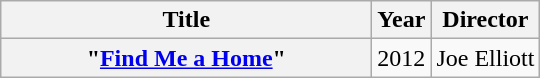<table class="wikitable plainrowheaders" style="text-align:center;">
<tr>
<th scope="col" style="width:15em;">Title</th>
<th scope="col">Year</th>
<th scope="col">Director</th>
</tr>
<tr>
<th scope="row">"<a href='#'>Find Me a Home</a>"</th>
<td rowspan="3">2012</td>
<td rowspan="2">Joe Elliott</td>
</tr>
</table>
